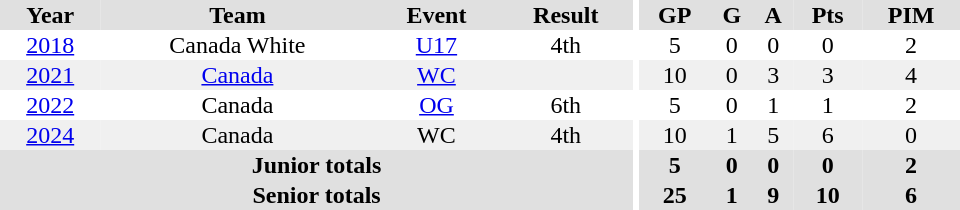<table border="0" cellpadding="1" cellspacing="0" ID="Table3" style="text-align:center; width:40em;">
<tr bgcolor="#e0e0e0">
<th>Year</th>
<th>Team</th>
<th>Event</th>
<th>Result</th>
<th rowspan="98" bgcolor="#ffffff"></th>
<th>GP</th>
<th>G</th>
<th>A</th>
<th>Pts</th>
<th>PIM</th>
</tr>
<tr>
<td><a href='#'>2018</a></td>
<td>Canada White</td>
<td><a href='#'>U17</a></td>
<td>4th</td>
<td>5</td>
<td>0</td>
<td>0</td>
<td>0</td>
<td>2</td>
</tr>
<tr bgcolor="#f0f0f0">
<td><a href='#'>2021</a></td>
<td><a href='#'>Canada</a></td>
<td><a href='#'>WC</a></td>
<td></td>
<td>10</td>
<td>0</td>
<td>3</td>
<td>3</td>
<td>4</td>
</tr>
<tr>
<td><a href='#'>2022</a></td>
<td>Canada</td>
<td><a href='#'>OG</a></td>
<td>6th</td>
<td>5</td>
<td>0</td>
<td>1</td>
<td>1</td>
<td>2</td>
</tr>
<tr bgcolor="#f0f0f0">
<td><a href='#'>2024</a></td>
<td>Canada</td>
<td>WC</td>
<td>4th</td>
<td>10</td>
<td>1</td>
<td>5</td>
<td>6</td>
<td>0</td>
</tr>
<tr bgcolor="#e0e0e0">
<th colspan="4">Junior totals</th>
<th>5</th>
<th>0</th>
<th>0</th>
<th>0</th>
<th>2</th>
</tr>
<tr bgcolor="#e0e0e0">
<th colspan="4">Senior totals</th>
<th>25</th>
<th>1</th>
<th>9</th>
<th>10</th>
<th>6</th>
</tr>
</table>
